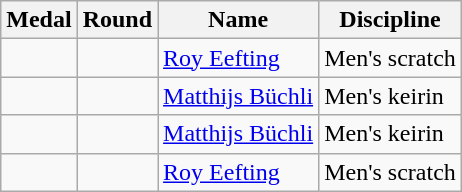<table class="wikitable sortable">
<tr>
<th>Medal</th>
<th>Round</th>
<th>Name</th>
<th>Discipline</th>
</tr>
<tr>
<td></td>
<td></td>
<td><a href='#'>Roy Eefting</a></td>
<td>Men's scratch</td>
</tr>
<tr>
<td></td>
<td></td>
<td><a href='#'>Matthijs Büchli</a></td>
<td>Men's keirin</td>
</tr>
<tr>
<td></td>
<td><strong></strong></td>
<td><a href='#'>Matthijs Büchli</a></td>
<td>Men's keirin</td>
</tr>
<tr>
<td></td>
<td><strong></strong></td>
<td><a href='#'>Roy Eefting</a></td>
<td>Men's scratch</td>
</tr>
</table>
